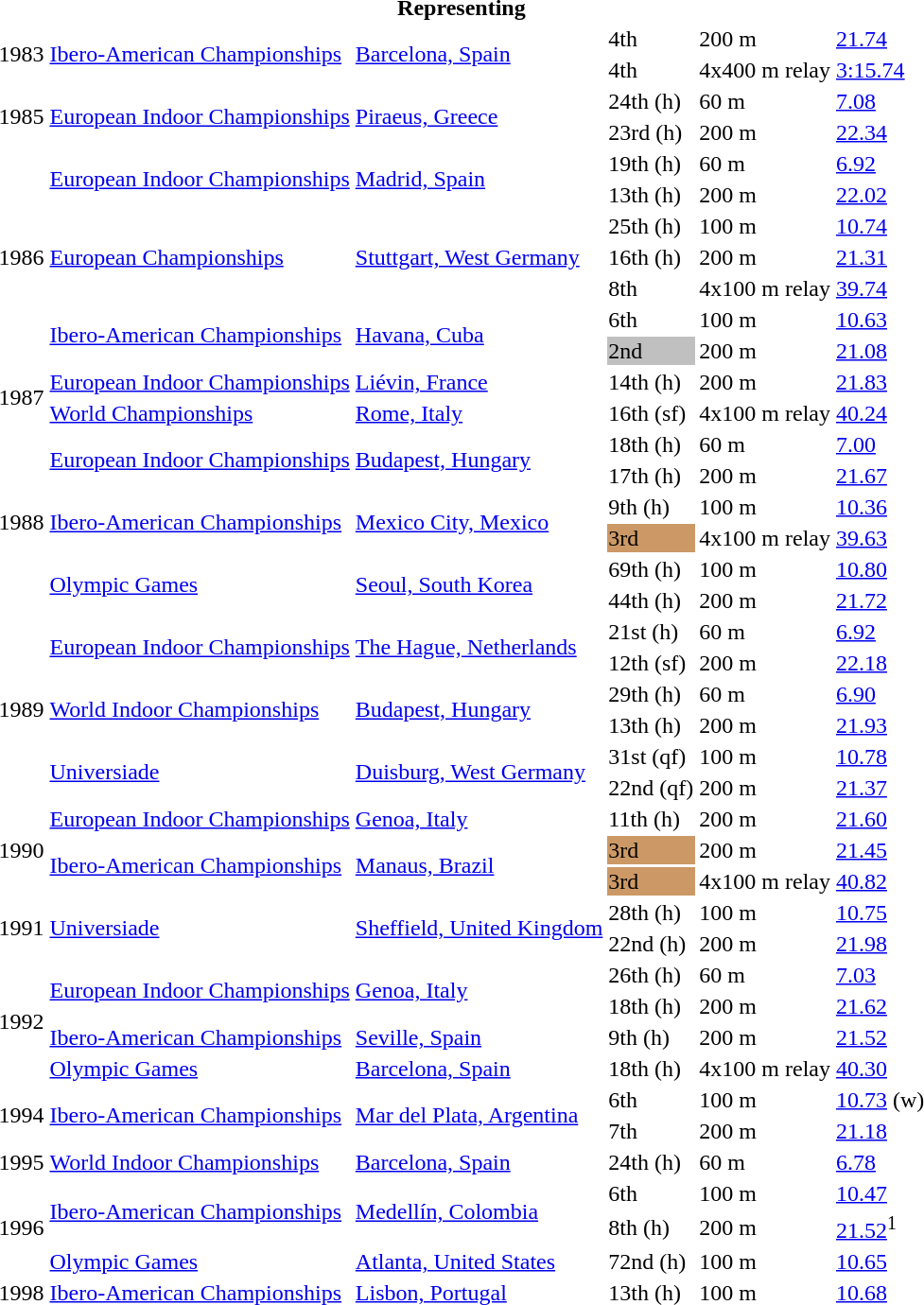<table>
<tr>
<th colspan="6">Representing </th>
</tr>
<tr>
<td rowspan=2>1983</td>
<td rowspan=2><a href='#'>Ibero-American Championships</a></td>
<td rowspan=2><a href='#'>Barcelona, Spain</a></td>
<td>4th</td>
<td>200 m</td>
<td><a href='#'>21.74</a></td>
</tr>
<tr>
<td>4th</td>
<td>4x400 m relay</td>
<td><a href='#'>3:15.74</a></td>
</tr>
<tr>
<td rowspan=2>1985</td>
<td rowspan=2><a href='#'>European Indoor Championships</a></td>
<td rowspan=2><a href='#'>Piraeus, Greece</a></td>
<td>24th (h)</td>
<td>60 m</td>
<td><a href='#'>7.08</a></td>
</tr>
<tr>
<td>23rd (h)</td>
<td>200 m</td>
<td><a href='#'>22.34</a></td>
</tr>
<tr>
<td rowspan=7>1986</td>
<td rowspan=2><a href='#'>European Indoor Championships</a></td>
<td rowspan=2><a href='#'>Madrid, Spain</a></td>
<td>19th (h)</td>
<td>60 m</td>
<td><a href='#'>6.92</a></td>
</tr>
<tr>
<td>13th (h)</td>
<td>200 m</td>
<td><a href='#'>22.02</a></td>
</tr>
<tr>
<td rowspan=3><a href='#'>European Championships</a></td>
<td rowspan=3><a href='#'>Stuttgart, West Germany</a></td>
<td>25th (h)</td>
<td>100 m</td>
<td><a href='#'>10.74</a></td>
</tr>
<tr>
<td>16th (h)</td>
<td>200 m</td>
<td><a href='#'>21.31</a></td>
</tr>
<tr>
<td>8th</td>
<td>4x100 m relay</td>
<td><a href='#'>39.74</a></td>
</tr>
<tr>
<td rowspan=2><a href='#'>Ibero-American Championships</a></td>
<td rowspan=2><a href='#'>Havana, Cuba</a></td>
<td>6th</td>
<td>100 m</td>
<td><a href='#'>10.63</a></td>
</tr>
<tr>
<td bgcolor=silver>2nd</td>
<td>200 m</td>
<td><a href='#'>21.08</a></td>
</tr>
<tr>
<td rowspan=2>1987</td>
<td><a href='#'>European Indoor Championships</a></td>
<td><a href='#'>Liévin, France</a></td>
<td>14th (h)</td>
<td>200 m</td>
<td><a href='#'>21.83</a></td>
</tr>
<tr>
<td><a href='#'>World Championships</a></td>
<td><a href='#'>Rome, Italy</a></td>
<td>16th (sf)</td>
<td>4x100 m relay</td>
<td><a href='#'>40.24</a></td>
</tr>
<tr>
<td rowspan=6>1988</td>
<td rowspan=2><a href='#'>European Indoor Championships</a></td>
<td rowspan=2><a href='#'>Budapest, Hungary</a></td>
<td>18th (h)</td>
<td>60 m</td>
<td><a href='#'>7.00</a></td>
</tr>
<tr>
<td>17th (h)</td>
<td>200 m</td>
<td><a href='#'>21.67</a></td>
</tr>
<tr>
<td rowspan=2><a href='#'>Ibero-American Championships</a></td>
<td rowspan=2><a href='#'>Mexico City, Mexico</a></td>
<td>9th (h)</td>
<td>100 m</td>
<td><a href='#'>10.36</a></td>
</tr>
<tr>
<td bgcolor=cc9966>3rd</td>
<td>4x100 m relay</td>
<td><a href='#'>39.63</a></td>
</tr>
<tr>
<td rowspan=2><a href='#'>Olympic Games</a></td>
<td rowspan=2><a href='#'>Seoul, South Korea</a></td>
<td>69th (h)</td>
<td>100 m</td>
<td><a href='#'>10.80</a></td>
</tr>
<tr>
<td>44th (h)</td>
<td>200 m</td>
<td><a href='#'>21.72</a></td>
</tr>
<tr>
<td rowspan=6>1989</td>
<td rowspan=2><a href='#'>European Indoor Championships</a></td>
<td rowspan=2><a href='#'>The Hague, Netherlands</a></td>
<td>21st (h)</td>
<td>60 m</td>
<td><a href='#'>6.92</a></td>
</tr>
<tr>
<td>12th (sf)</td>
<td>200 m</td>
<td><a href='#'>22.18</a></td>
</tr>
<tr>
<td rowspan=2><a href='#'>World Indoor Championships</a></td>
<td rowspan=2><a href='#'>Budapest, Hungary</a></td>
<td>29th (h)</td>
<td>60 m</td>
<td><a href='#'>6.90</a></td>
</tr>
<tr>
<td>13th (h)</td>
<td>200 m</td>
<td><a href='#'>21.93</a></td>
</tr>
<tr>
<td rowspan=2><a href='#'>Universiade</a></td>
<td rowspan=2><a href='#'>Duisburg, West Germany</a></td>
<td>31st (qf)</td>
<td>100 m</td>
<td><a href='#'>10.78</a></td>
</tr>
<tr>
<td>22nd (qf)</td>
<td>200 m</td>
<td><a href='#'>21.37</a></td>
</tr>
<tr>
<td rowspan=3>1990</td>
<td><a href='#'>European Indoor Championships</a></td>
<td><a href='#'>Genoa, Italy</a></td>
<td>11th (h)</td>
<td>200 m</td>
<td><a href='#'>21.60</a></td>
</tr>
<tr>
<td rowspan=2><a href='#'>Ibero-American Championships</a></td>
<td rowspan=2><a href='#'>Manaus, Brazil</a></td>
<td bgcolor=cc9966>3rd</td>
<td>200 m</td>
<td><a href='#'>21.45</a></td>
</tr>
<tr>
<td bgcolor=cc9966>3rd</td>
<td>4x100 m relay</td>
<td><a href='#'>40.82</a></td>
</tr>
<tr>
<td rowspan=2>1991</td>
<td rowspan=2><a href='#'>Universiade</a></td>
<td rowspan=2><a href='#'>Sheffield, United Kingdom</a></td>
<td>28th (h)</td>
<td>100 m</td>
<td><a href='#'>10.75</a></td>
</tr>
<tr>
<td>22nd (h)</td>
<td>200 m</td>
<td><a href='#'>21.98</a></td>
</tr>
<tr>
<td rowspan=4>1992</td>
<td rowspan=2><a href='#'>European Indoor Championships</a></td>
<td rowspan=2><a href='#'>Genoa, Italy</a></td>
<td>26th (h)</td>
<td>60 m</td>
<td><a href='#'>7.03</a></td>
</tr>
<tr>
<td>18th (h)</td>
<td>200 m</td>
<td><a href='#'>21.62</a></td>
</tr>
<tr>
<td><a href='#'>Ibero-American Championships</a></td>
<td><a href='#'>Seville, Spain</a></td>
<td>9th (h)</td>
<td>200 m</td>
<td><a href='#'>21.52</a></td>
</tr>
<tr>
<td><a href='#'>Olympic Games</a></td>
<td><a href='#'>Barcelona, Spain</a></td>
<td>18th (h)</td>
<td>4x100 m relay</td>
<td><a href='#'>40.30</a></td>
</tr>
<tr>
<td rowspan=2>1994</td>
<td rowspan=2><a href='#'>Ibero-American Championships</a></td>
<td rowspan=2><a href='#'>Mar del Plata, Argentina</a></td>
<td>6th</td>
<td>100 m</td>
<td><a href='#'>10.73</a> (w)</td>
</tr>
<tr>
<td>7th</td>
<td>200 m</td>
<td><a href='#'>21.18</a></td>
</tr>
<tr>
<td>1995</td>
<td><a href='#'>World Indoor Championships</a></td>
<td><a href='#'>Barcelona, Spain</a></td>
<td>24th (h)</td>
<td>60 m</td>
<td><a href='#'>6.78</a></td>
</tr>
<tr>
<td rowspan=3>1996</td>
<td rowspan=2><a href='#'>Ibero-American Championships</a></td>
<td rowspan=2><a href='#'>Medellín, Colombia</a></td>
<td>6th</td>
<td>100 m</td>
<td><a href='#'>10.47</a></td>
</tr>
<tr>
<td>8th (h)</td>
<td>200 m</td>
<td><a href='#'>21.52</a><sup>1</sup></td>
</tr>
<tr>
<td><a href='#'>Olympic Games</a></td>
<td><a href='#'>Atlanta, United States</a></td>
<td>72nd (h)</td>
<td>100 m</td>
<td><a href='#'>10.65</a></td>
</tr>
<tr>
<td>1998</td>
<td><a href='#'>Ibero-American Championships</a></td>
<td><a href='#'>Lisbon, Portugal</a></td>
<td>13th (h)</td>
<td>100 m</td>
<td><a href='#'>10.68</a></td>
</tr>
</table>
